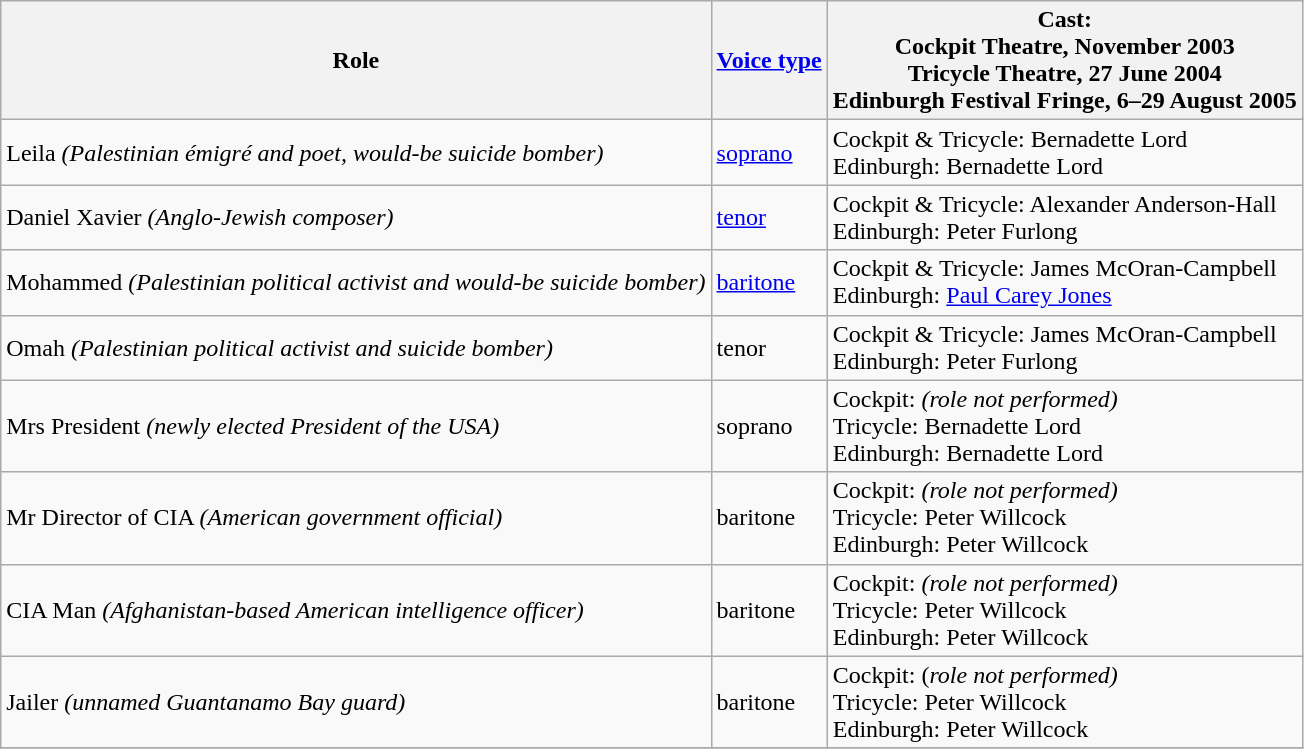<table class="wikitable">
<tr>
<th>Role</th>
<th><a href='#'>Voice type</a></th>
<th>Cast:<br>Cockpit Theatre, November 2003<br>Tricycle Theatre, 27 June 2004<br>Edinburgh Festival Fringe, 6–29 August 2005</th>
</tr>
<tr>
<td>Leila <em>(Palestinian émigré and poet, would-be suicide bomber)</em></td>
<td><a href='#'>soprano</a></td>
<td>Cockpit & Tricycle: Bernadette Lord<br>Edinburgh: Bernadette Lord</td>
</tr>
<tr>
<td>Daniel Xavier <em>(Anglo-Jewish composer)</em></td>
<td><a href='#'>tenor</a></td>
<td>Cockpit & Tricycle: Alexander Anderson-Hall<br>Edinburgh: Peter Furlong</td>
</tr>
<tr>
<td>Mohammed <em>(Palestinian political activist and would-be suicide bomber)</em></td>
<td><a href='#'>baritone</a></td>
<td>Cockpit & Tricycle: James McOran-Campbell<br>Edinburgh: <a href='#'>Paul Carey Jones</a></td>
</tr>
<tr>
<td>Omah <em>(Palestinian political activist and suicide bomber)</em></td>
<td>tenor</td>
<td>Cockpit & Tricycle: James McOran-Campbell<br>Edinburgh: Peter Furlong</td>
</tr>
<tr>
<td>Mrs President <em>(newly elected President of the USA)</em></td>
<td>soprano</td>
<td>Cockpit: <em>(role not performed)</em><br>Tricycle: Bernadette Lord<br>Edinburgh: Bernadette Lord</td>
</tr>
<tr>
<td>Mr Director of CIA <em>(American government official)</em></td>
<td>baritone</td>
<td>Cockpit: <em>(role not performed)</em><br>Tricycle: Peter Willcock<br>Edinburgh: Peter Willcock</td>
</tr>
<tr>
<td>CIA Man <em>(Afghanistan-based American intelligence officer)</em></td>
<td>baritone</td>
<td>Cockpit: <em>(role not performed)</em><br>Tricycle: Peter Willcock<br>Edinburgh: Peter Willcock</td>
</tr>
<tr>
<td>Jailer <em>(unnamed Guantanamo Bay guard)</em></td>
<td>baritone</td>
<td>Cockpit: (<em>role not performed)</em><br>Tricycle: Peter Willcock<br>Edinburgh: Peter Willcock</td>
</tr>
<tr>
</tr>
</table>
